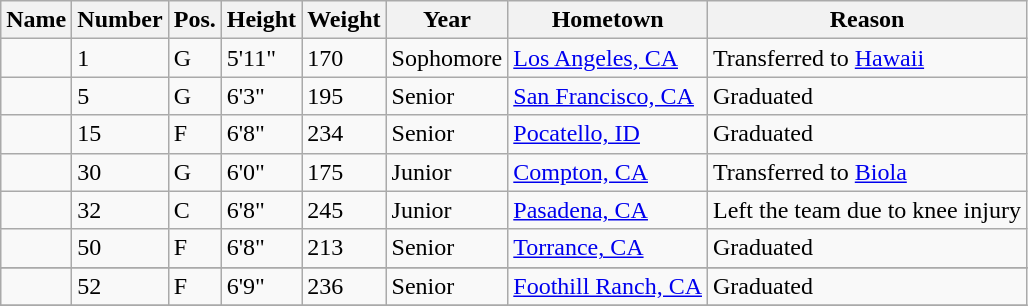<table class="wikitable sortable" border="1">
<tr>
<th>Name</th>
<th>Number</th>
<th>Pos.</th>
<th>Height</th>
<th>Weight</th>
<th>Year</th>
<th>Hometown</th>
<th class="unsortable">Reason</th>
</tr>
<tr>
<td></td>
<td>1</td>
<td>G</td>
<td>5'11"</td>
<td>170</td>
<td>Sophomore</td>
<td><a href='#'>Los Angeles, CA</a></td>
<td>Transferred to <a href='#'>Hawaii</a></td>
</tr>
<tr>
<td></td>
<td>5</td>
<td>G</td>
<td>6'3"</td>
<td>195</td>
<td>Senior</td>
<td><a href='#'>San Francisco, CA</a></td>
<td>Graduated</td>
</tr>
<tr>
<td></td>
<td>15</td>
<td>F</td>
<td>6'8"</td>
<td>234</td>
<td>Senior</td>
<td><a href='#'>Pocatello, ID</a></td>
<td>Graduated</td>
</tr>
<tr>
<td></td>
<td>30</td>
<td>G</td>
<td>6'0"</td>
<td>175</td>
<td>Junior</td>
<td><a href='#'>Compton, CA</a></td>
<td>Transferred to <a href='#'>Biola</a></td>
</tr>
<tr>
<td></td>
<td>32</td>
<td>C</td>
<td>6'8"</td>
<td>245</td>
<td>Junior</td>
<td><a href='#'>Pasadena, CA</a></td>
<td>Left the team due to knee injury</td>
</tr>
<tr>
<td></td>
<td>50</td>
<td>F</td>
<td>6'8"</td>
<td>213</td>
<td>Senior</td>
<td><a href='#'>Torrance, CA</a></td>
<td>Graduated</td>
</tr>
<tr>
</tr>
<tr>
<td></td>
<td>52</td>
<td>F</td>
<td>6'9"</td>
<td>236</td>
<td>Senior</td>
<td><a href='#'>Foothill Ranch, CA</a></td>
<td>Graduated</td>
</tr>
<tr>
</tr>
</table>
